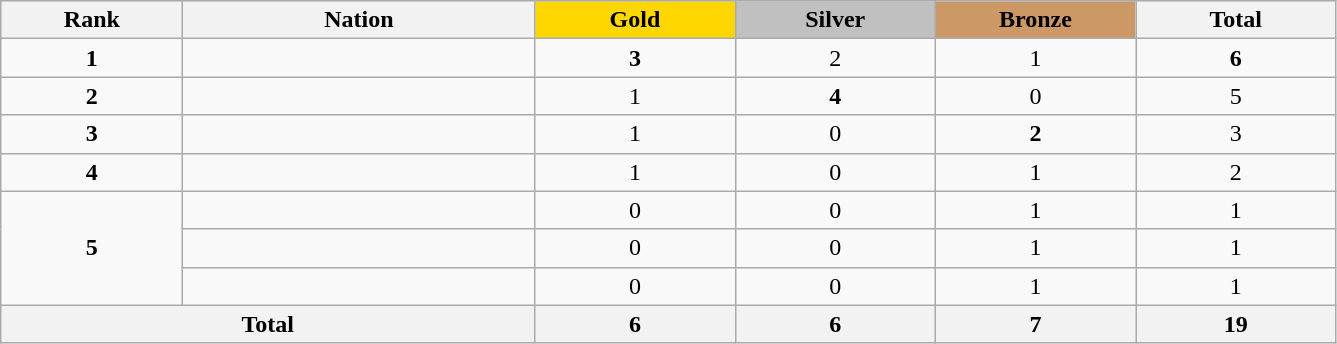<table class="wikitable collapsible autocollapse plainrowheaders" width=70.5% style="text-align:center;">
<tr style="background-color:#EDEDED;">
<th width=100px class="hintergrundfarbe5">Rank</th>
<th width=200px class="hintergrundfarbe6">Nation</th>
<th style="background:    gold; width:15%">Gold</th>
<th style="background:  silver; width:15%">Silver</th>
<th style="background: #CC9966; width:15%">Bronze</th>
<th class="hintergrundfarbe6" style="width:15%">Total</th>
</tr>
<tr>
<td><strong>1</strong></td>
<td align=left></td>
<td><strong>3</strong></td>
<td>2</td>
<td>1</td>
<td><strong>6</strong></td>
</tr>
<tr>
<td><strong>2</strong></td>
<td align=left></td>
<td>1</td>
<td><strong>4</strong></td>
<td>0</td>
<td>5</td>
</tr>
<tr>
<td><strong>3</strong></td>
<td align=left></td>
<td>1</td>
<td>0</td>
<td><strong>2</strong></td>
<td>3</td>
</tr>
<tr>
<td><strong>4</strong></td>
<td align=left></td>
<td>1</td>
<td>0</td>
<td>1</td>
<td>2</td>
</tr>
<tr>
<td rowspan=3><strong>5</strong></td>
<td align=left></td>
<td>0</td>
<td>0</td>
<td>1</td>
<td>1</td>
</tr>
<tr>
<td align=left></td>
<td>0</td>
<td>0</td>
<td>1</td>
<td>1</td>
</tr>
<tr>
<td align=left></td>
<td>0</td>
<td>0</td>
<td>1</td>
<td>1</td>
</tr>
<tr>
<th colspan=2>Total</th>
<th>6</th>
<th>6</th>
<th>7</th>
<th>19</th>
</tr>
</table>
